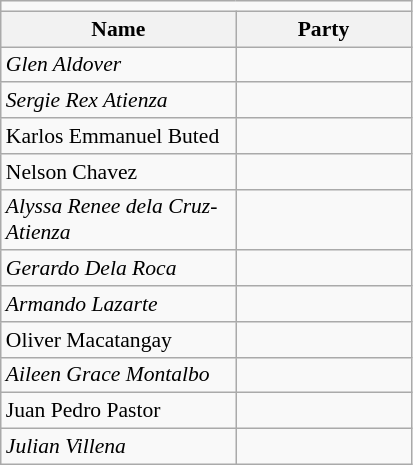<table class=wikitable style="font-size:90%">
<tr>
<td colspan=4 bgcolor=></td>
</tr>
<tr>
<th width=150px>Name</th>
<th colspan=2 width=110px>Party</th>
</tr>
<tr>
<td><em>Glen Aldover</em></td>
<td></td>
</tr>
<tr>
<td><em>Sergie Rex Atienza</em></td>
<td></td>
</tr>
<tr>
<td>Karlos Emmanuel Buted</td>
<td></td>
</tr>
<tr>
<td>Nelson Chavez</td>
<td></td>
</tr>
<tr>
<td><em>Alyssa Renee dela Cruz-Atienza</em></td>
<td></td>
</tr>
<tr>
<td><em>Gerardo Dela Roca</em></td>
<td></td>
</tr>
<tr>
<td><em>Armando Lazarte</em></td>
<td></td>
</tr>
<tr>
<td>Oliver Macatangay</td>
<td></td>
</tr>
<tr>
<td><em>Aileen Grace Montalbo</em></td>
<td></td>
</tr>
<tr>
<td>Juan Pedro Pastor</td>
<td></td>
</tr>
<tr>
<td><em>Julian Villena</em></td>
<td></td>
</tr>
</table>
